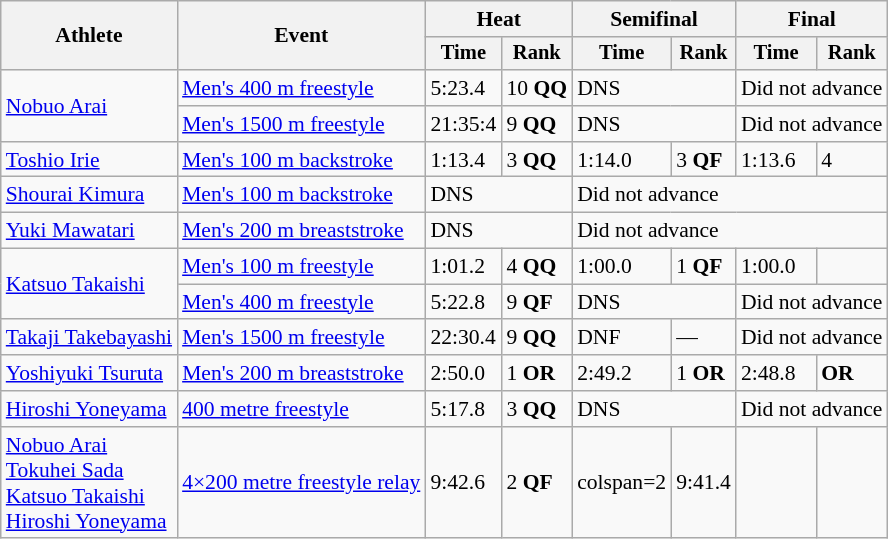<table class=wikitable style="font-size:90%">
<tr>
<th rowspan="2">Athlete</th>
<th rowspan="2">Event</th>
<th colspan="2">Heat</th>
<th colspan="2">Semifinal</th>
<th colspan="2">Final</th>
</tr>
<tr style="font-size:95%">
<th>Time</th>
<th>Rank</th>
<th>Time</th>
<th>Rank</th>
<th>Time</th>
<th>Rank</th>
</tr>
<tr>
<td rowspan=2 align=left><a href='#'>Nobuo Arai</a></td>
<td align=left><a href='#'>Men's 400 m freestyle</a></td>
<td>5:23.4</td>
<td>10 <strong>QQ</strong></td>
<td colspan=2>DNS</td>
<td colspan=2>Did not advance</td>
</tr>
<tr>
<td align=left><a href='#'>Men's 1500 m freestyle</a></td>
<td>21:35:4</td>
<td>9 <strong>QQ</strong></td>
<td colspan=2>DNS</td>
<td colspan=2>Did not advance</td>
</tr>
<tr>
<td align=left><a href='#'>Toshio Irie</a></td>
<td align=left><a href='#'>Men's 100 m backstroke</a></td>
<td>1:13.4</td>
<td>3 <strong>QQ</strong></td>
<td>1:14.0</td>
<td>3 <strong>QF</strong></td>
<td>1:13.6</td>
<td>4</td>
</tr>
<tr>
<td align=left><a href='#'>Shourai Kimura</a></td>
<td align=left><a href='#'>Men's 100 m backstroke</a></td>
<td colspan=2>DNS</td>
<td colspan=6>Did not advance</td>
</tr>
<tr>
<td align=left><a href='#'>Yuki Mawatari</a></td>
<td align=left><a href='#'>Men's 200 m breaststroke</a></td>
<td colspan=2>DNS</td>
<td colspan=6>Did not advance</td>
</tr>
<tr>
<td rowspan=2 align=left><a href='#'>Katsuo Takaishi</a></td>
<td align=left><a href='#'>Men's 100 m freestyle</a></td>
<td>1:01.2</td>
<td>4 <strong>QQ</strong></td>
<td>1:00.0</td>
<td>1 <strong>QF</strong></td>
<td>1:00.0</td>
<td></td>
</tr>
<tr>
<td align=left><a href='#'>Men's 400 m freestyle</a></td>
<td>5:22.8</td>
<td>9 <strong>QF</strong></td>
<td colspan=2>DNS</td>
<td colspan=2>Did not advance</td>
</tr>
<tr>
<td align=left><a href='#'>Takaji Takebayashi</a></td>
<td align=left><a href='#'>Men's 1500 m freestyle</a></td>
<td>22:30.4</td>
<td>9 <strong>QQ</strong></td>
<td>DNF</td>
<td>—</td>
<td colspan=2>Did not advance</td>
</tr>
<tr>
<td align=left><a href='#'>Yoshiyuki Tsuruta</a></td>
<td align=left><a href='#'>Men's 200 m breaststroke</a></td>
<td>2:50.0</td>
<td>1 <strong>OR</strong></td>
<td>2:49.2</td>
<td>1 <strong>OR</strong></td>
<td>2:48.8</td>
<td> <strong>OR</strong></td>
</tr>
<tr>
<td align=left><a href='#'>Hiroshi Yoneyama</a></td>
<td align=left><a href='#'>400 metre freestyle</a></td>
<td>5:17.8</td>
<td>3 <strong>QQ</strong></td>
<td colspan=2>DNS</td>
<td colspan=2>Did not advance</td>
</tr>
<tr>
<td align=left><a href='#'>Nobuo Arai</a><br><a href='#'>Tokuhei Sada</a><br><a href='#'>Katsuo Takaishi</a><br><a href='#'>Hiroshi Yoneyama</a></td>
<td align=left><a href='#'>4×200 metre freestyle relay</a></td>
<td>9:42.6</td>
<td>2 <strong>QF</strong></td>
<td>colspan=2 </td>
<td>9:41.4</td>
<td></td>
</tr>
</table>
